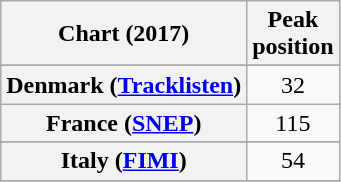<table class="wikitable sortable plainrowheaders" style="text-align:center">
<tr>
<th scope="col">Chart (2017)</th>
<th scope="col">Peak<br>position</th>
</tr>
<tr>
</tr>
<tr>
</tr>
<tr>
</tr>
<tr>
</tr>
<tr>
<th scope="row">Denmark (<a href='#'>Tracklisten</a>)</th>
<td>32</td>
</tr>
<tr>
<th scope="row">France (<a href='#'>SNEP</a>)</th>
<td>115</td>
</tr>
<tr>
</tr>
<tr>
</tr>
<tr>
</tr>
<tr>
<th scope="row">Italy (<a href='#'>FIMI</a>)</th>
<td>54</td>
</tr>
<tr>
</tr>
<tr>
</tr>
<tr>
</tr>
<tr>
</tr>
<tr>
</tr>
</table>
